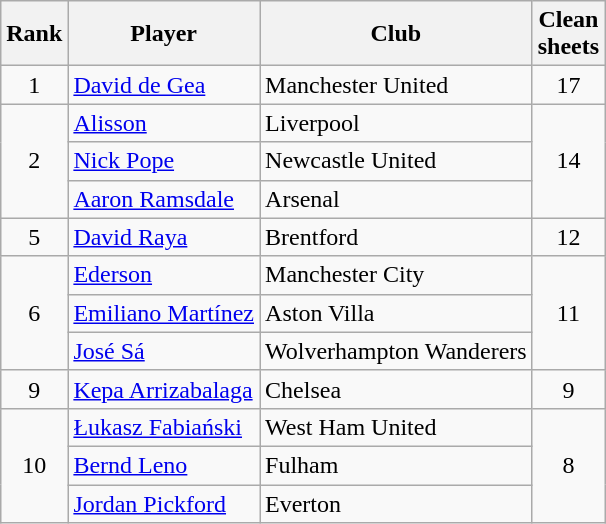<table class="wikitable" style="text-align:center">
<tr>
<th>Rank</th>
<th>Player</th>
<th>Club</th>
<th>Clean<br>sheets</th>
</tr>
<tr>
<td>1</td>
<td align="left"> <a href='#'>David de Gea</a></td>
<td align="left">Manchester United</td>
<td>17</td>
</tr>
<tr>
<td rowspan="3">2</td>
<td align="left"> <a href='#'>Alisson</a></td>
<td align="left">Liverpool</td>
<td rowspan="3">14</td>
</tr>
<tr>
<td align="left"> <a href='#'>Nick Pope</a></td>
<td align="left">Newcastle United</td>
</tr>
<tr>
<td align="left"> <a href='#'>Aaron Ramsdale</a></td>
<td align="left">Arsenal</td>
</tr>
<tr>
<td>5</td>
<td align="left"> <a href='#'>David Raya</a></td>
<td align="left">Brentford</td>
<td>12</td>
</tr>
<tr>
<td rowspan="3">6</td>
<td align="left"> <a href='#'>Ederson</a></td>
<td align="left">Manchester City</td>
<td rowspan="3">11</td>
</tr>
<tr>
<td align="left"> <a href='#'>Emiliano Martínez</a></td>
<td align="left">Aston Villa</td>
</tr>
<tr>
<td align="left"> <a href='#'>José Sá</a></td>
<td align="left">Wolverhampton Wanderers</td>
</tr>
<tr>
<td>9</td>
<td align="left"> <a href='#'>Kepa Arrizabalaga</a></td>
<td align="left">Chelsea</td>
<td>9</td>
</tr>
<tr>
<td rowspan="3">10</td>
<td align="left"> <a href='#'>Łukasz Fabiański</a></td>
<td align="left">West Ham United</td>
<td rowspan="3">8</td>
</tr>
<tr>
<td align="left"> <a href='#'>Bernd Leno</a></td>
<td align="left">Fulham</td>
</tr>
<tr>
<td align="left"> <a href='#'>Jordan Pickford</a></td>
<td align="left">Everton</td>
</tr>
</table>
